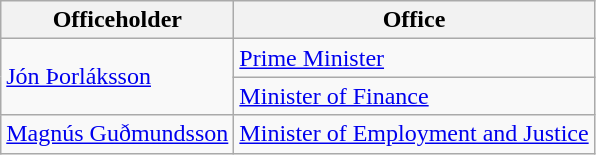<table class="wikitable">
<tr>
<th>Officeholder</th>
<th>Office</th>
</tr>
<tr>
<td rowspan=2><a href='#'>Jón Þorláksson</a></td>
<td><a href='#'>Prime Minister</a></td>
</tr>
<tr>
<td><a href='#'>Minister of Finance</a></td>
</tr>
<tr>
<td><a href='#'>Magnús Guðmundsson</a></td>
<td><a href='#'>Minister of Employment and Justice</a></td>
</tr>
</table>
